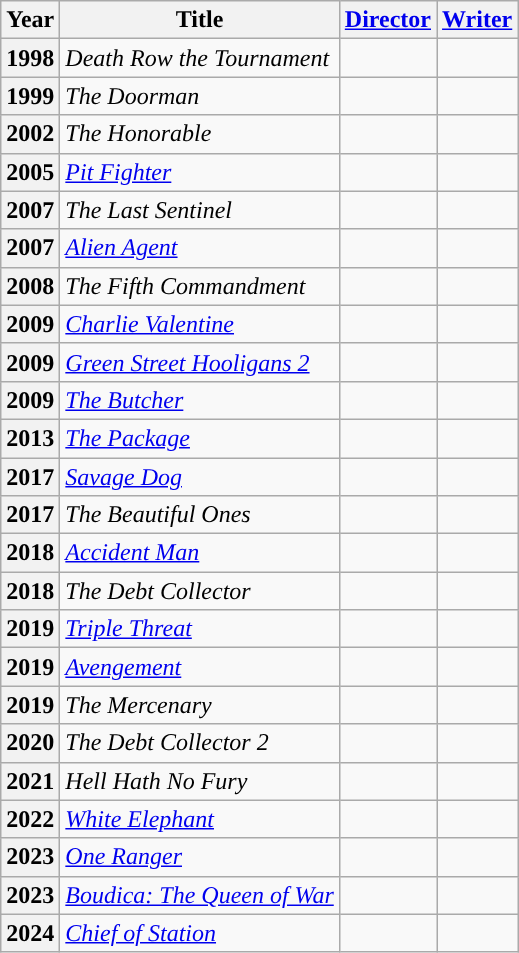<table class="wikitable">
<tr>
<th>Year</th>
<th>Title</th>
<th><a href='#'>Director</a></th>
<th><a href='#'>Writer</a></th>
</tr>
<tr>
<th>1998</th>
<td><em>Death Row the Tournament</em></td>
<td></td>
<td></td>
</tr>
<tr>
<th>1999</th>
<td><em>The Doorman</em></td>
<td></td>
<td></td>
</tr>
<tr>
<th>2002</th>
<td><em>The Honorable</em></td>
<td></td>
<td></td>
</tr>
<tr>
<th>2005</th>
<td><em><a href='#'>Pit Fighter</a></em></td>
<td></td>
<td></td>
</tr>
<tr>
<th>2007</th>
<td><em>The Last Sentinel</em></td>
<td></td>
<td></td>
</tr>
<tr>
<th>2007</th>
<td><em><a href='#'>Alien Agent</a></em></td>
<td></td>
<td></td>
</tr>
<tr>
<th>2008</th>
<td><em>The Fifth Commandment</em></td>
<td></td>
<td></td>
</tr>
<tr>
<th>2009</th>
<td><em><a href='#'>Charlie Valentine</a></em></td>
<td></td>
<td></td>
</tr>
<tr>
<th>2009</th>
<td><em><a href='#'>Green Street Hooligans 2</a></em></td>
<td></td>
<td></td>
</tr>
<tr>
<th>2009</th>
<td><em><a href='#'>The Butcher</a></em></td>
<td></td>
<td></td>
</tr>
<tr>
<th>2013</th>
<td><em><a href='#'>The Package</a></em></td>
<td></td>
<td></td>
</tr>
<tr>
<th>2017</th>
<td><em><a href='#'>Savage Dog</a></em></td>
<td></td>
<td></td>
</tr>
<tr>
<th>2017</th>
<td><em>The Beautiful Ones</em></td>
<td></td>
<td></td>
</tr>
<tr>
<th>2018</th>
<td><em><a href='#'>Accident Man</a></em></td>
<td></td>
<td></td>
</tr>
<tr>
<th>2018</th>
<td><em>The Debt Collector</em></td>
<td></td>
<td></td>
</tr>
<tr>
<th>2019</th>
<td><em><a href='#'>Triple Threat</a></em></td>
<td></td>
<td></td>
</tr>
<tr>
<th>2019</th>
<td><em><a href='#'>Avengement</a></em></td>
<td></td>
<td></td>
</tr>
<tr>
<th>2019</th>
<td><em>The Mercenary</em></td>
<td></td>
<td></td>
</tr>
<tr>
<th>2020</th>
<td><em>The Debt Collector 2</em></td>
<td></td>
<td></td>
</tr>
<tr>
<th>2021</th>
<td><em>Hell Hath No Fury</em></td>
<td></td>
<td></td>
</tr>
<tr>
<th>2022</th>
<td><em><a href='#'>White Elephant</a></em></td>
<td></td>
<td></td>
</tr>
<tr>
<th>2023</th>
<td><em><a href='#'>One Ranger</a></em></td>
<td></td>
<td></td>
</tr>
<tr>
<th>2023</th>
<td><em><a href='#'>Boudica: The Queen of War</a></em></td>
<td></td>
<td></td>
</tr>
<tr>
<th>2024</th>
<td><em><a href='#'>Chief of Station</a></em></td>
<td></td>
<td></td>
</tr>
</table>
